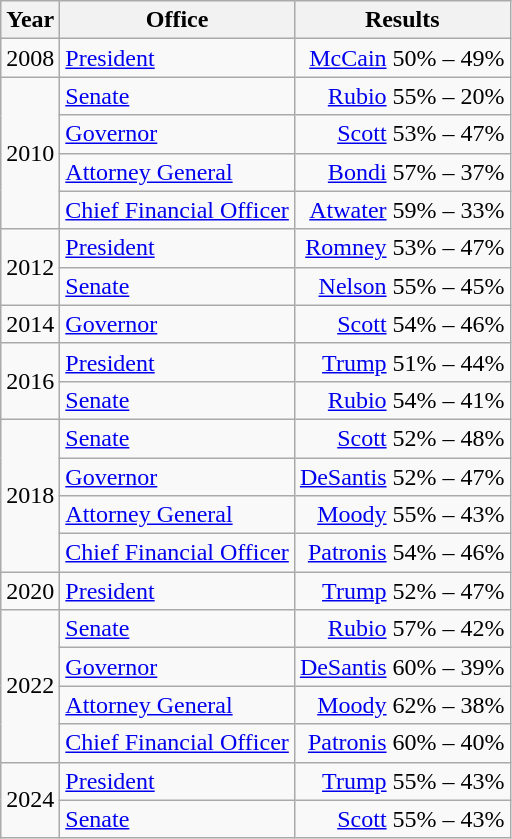<table class=wikitable>
<tr>
<th>Year</th>
<th>Office</th>
<th>Results</th>
</tr>
<tr>
<td>2008</td>
<td><a href='#'>President</a></td>
<td align="right" ><a href='#'>McCain</a> 50% – 49%</td>
</tr>
<tr>
<td rowspan=4>2010</td>
<td><a href='#'>Senate</a></td>
<td align="right" ><a href='#'>Rubio</a> 55% – 20%</td>
</tr>
<tr>
<td><a href='#'>Governor</a></td>
<td align="right" ><a href='#'>Scott</a> 53% – 47%</td>
</tr>
<tr>
<td><a href='#'>Attorney General</a></td>
<td align="right" ><a href='#'>Bondi</a> 57% – 37%</td>
</tr>
<tr>
<td><a href='#'>Chief Financial Officer</a></td>
<td align="right" ><a href='#'>Atwater</a> 59% – 33%</td>
</tr>
<tr>
<td rowspan=2>2012</td>
<td><a href='#'>President</a></td>
<td align="right" ><a href='#'>Romney</a> 53% – 47%</td>
</tr>
<tr>
<td><a href='#'>Senate</a></td>
<td align="right" ><a href='#'>Nelson</a> 55% – 45%</td>
</tr>
<tr>
<td>2014</td>
<td><a href='#'>Governor</a></td>
<td align="right" ><a href='#'>Scott</a> 54% – 46%</td>
</tr>
<tr>
<td rowspan=2>2016</td>
<td><a href='#'>President</a></td>
<td align="right" ><a href='#'>Trump</a> 51% – 44%</td>
</tr>
<tr>
<td><a href='#'>Senate</a></td>
<td align="right" ><a href='#'>Rubio</a> 54% – 41%</td>
</tr>
<tr>
<td rowspan=4>2018</td>
<td><a href='#'>Senate</a></td>
<td align="right" ><a href='#'>Scott</a> 52% – 48%</td>
</tr>
<tr>
<td><a href='#'>Governor</a></td>
<td align="right" ><a href='#'>DeSantis</a> 52% – 47%</td>
</tr>
<tr>
<td><a href='#'>Attorney General</a></td>
<td align="right" ><a href='#'>Moody</a> 55% – 43%</td>
</tr>
<tr>
<td><a href='#'>Chief Financial Officer</a></td>
<td align="right" ><a href='#'>Patronis</a> 54% – 46%</td>
</tr>
<tr>
<td>2020</td>
<td><a href='#'>President</a></td>
<td align="right" ><a href='#'>Trump</a> 52% – 47%</td>
</tr>
<tr>
<td rowspan=4>2022</td>
<td><a href='#'>Senate</a></td>
<td align="right" ><a href='#'>Rubio</a> 57% – 42%</td>
</tr>
<tr>
<td><a href='#'>Governor</a></td>
<td align="right" ><a href='#'>DeSantis</a> 60% – 39%</td>
</tr>
<tr>
<td><a href='#'>Attorney General</a></td>
<td align="right" ><a href='#'>Moody</a> 62% – 38%</td>
</tr>
<tr>
<td><a href='#'>Chief Financial Officer</a></td>
<td align="right" ><a href='#'>Patronis</a> 60% – 40%</td>
</tr>
<tr>
<td rowspan=2>2024</td>
<td><a href='#'>President</a></td>
<td align="right" ><a href='#'>Trump</a> 55% – 43%</td>
</tr>
<tr>
<td><a href='#'>Senate</a></td>
<td align="right" ><a href='#'>Scott</a> 55% – 43%</td>
</tr>
</table>
